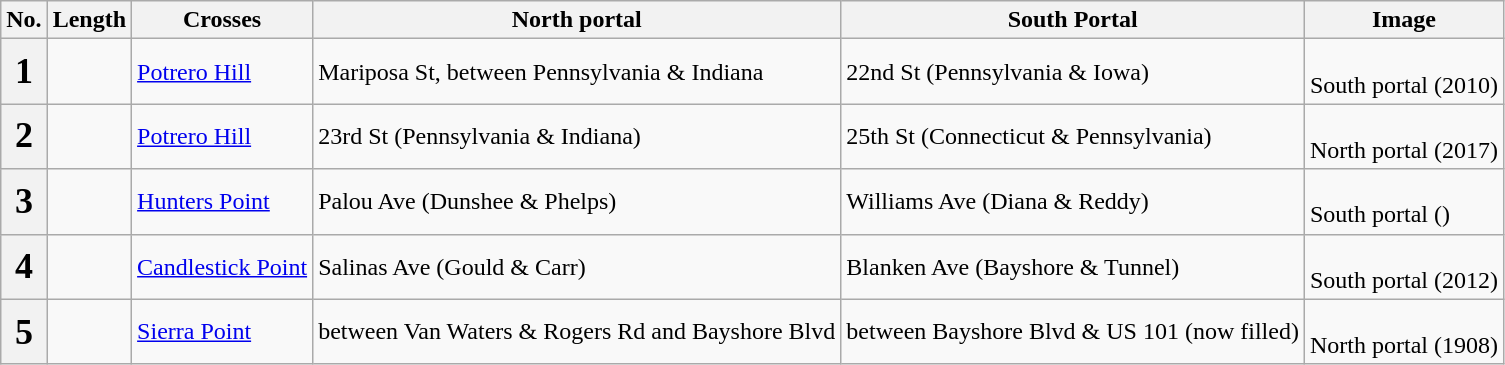<table class=wikitable>
<tr>
<th>No.</th>
<th>Length</th>
<th>Crosses</th>
<th>North portal</th>
<th>South Portal</th>
<th>Image</th>
</tr>
<tr>
<th style="font-size:150%;">1</th>
<td></td>
<td><a href='#'>Potrero Hill</a></td>
<td>Mariposa St, between Pennsylvania & Indiana<br></td>
<td>22nd St (Pennsylvania & Iowa)<br></td>
<td><br>South portal (2010)</td>
</tr>
<tr>
<th style="font-size:150%;">2</th>
<td></td>
<td><a href='#'>Potrero Hill</a></td>
<td>23rd St (Pennsylvania & Indiana)<br></td>
<td>25th St (Connecticut & Pennsylvania)<br></td>
<td><br>North portal (2017)</td>
</tr>
<tr>
<th style="font-size:150%;">3</th>
<td></td>
<td><a href='#'>Hunters Point</a></td>
<td>Palou Ave (Dunshee & Phelps)<br></td>
<td>Williams Ave (Diana & Reddy)<br></td>
<td><br>South portal ()</td>
</tr>
<tr>
<th style="font-size:150%;">4</th>
<td></td>
<td><a href='#'>Candlestick Point</a></td>
<td>Salinas Ave (Gould & Carr)<br></td>
<td>Blanken Ave (Bayshore & Tunnel)<br></td>
<td><br>South portal (2012)</td>
</tr>
<tr>
<th style="font-size:150%;">5</th>
<td></td>
<td><a href='#'>Sierra Point</a></td>
<td>between Van Waters & Rogers Rd and Bayshore Blvd<br></td>
<td>between Bayshore Blvd & US 101 (now filled)<br></td>
<td><br>North portal (1908)</td>
</tr>
</table>
